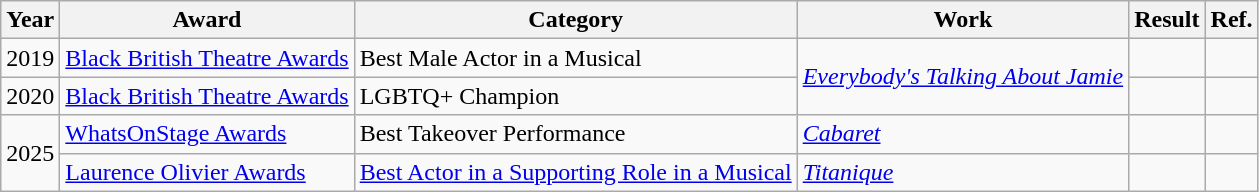<table class="wikitable">
<tr>
<th>Year</th>
<th>Award</th>
<th>Category</th>
<th>Work</th>
<th>Result</th>
<th>Ref.</th>
</tr>
<tr>
<td>2019</td>
<td><a href='#'>Black British Theatre Awards</a></td>
<td>Best Male Actor in a Musical</td>
<td rowspan="2"><em><a href='#'>Everybody's Talking About Jamie</a></em></td>
<td></td>
<td align="center"></td>
</tr>
<tr>
<td>2020</td>
<td><a href='#'>Black British Theatre Awards</a></td>
<td>LGBTQ+ Champion</td>
<td></td>
<td align="center"></td>
</tr>
<tr>
<td rowspan="2">2025</td>
<td><a href='#'>WhatsOnStage Awards</a></td>
<td>Best Takeover Performance</td>
<td><em><a href='#'>Cabaret</a></em></td>
<td></td>
<td align="center"></td>
</tr>
<tr>
<td><a href='#'>Laurence Olivier Awards</a></td>
<td><a href='#'>Best Actor in a Supporting Role in a Musical</a></td>
<td><em><a href='#'>Titanique</a></em></td>
<td></td>
<td align="center"></td>
</tr>
</table>
